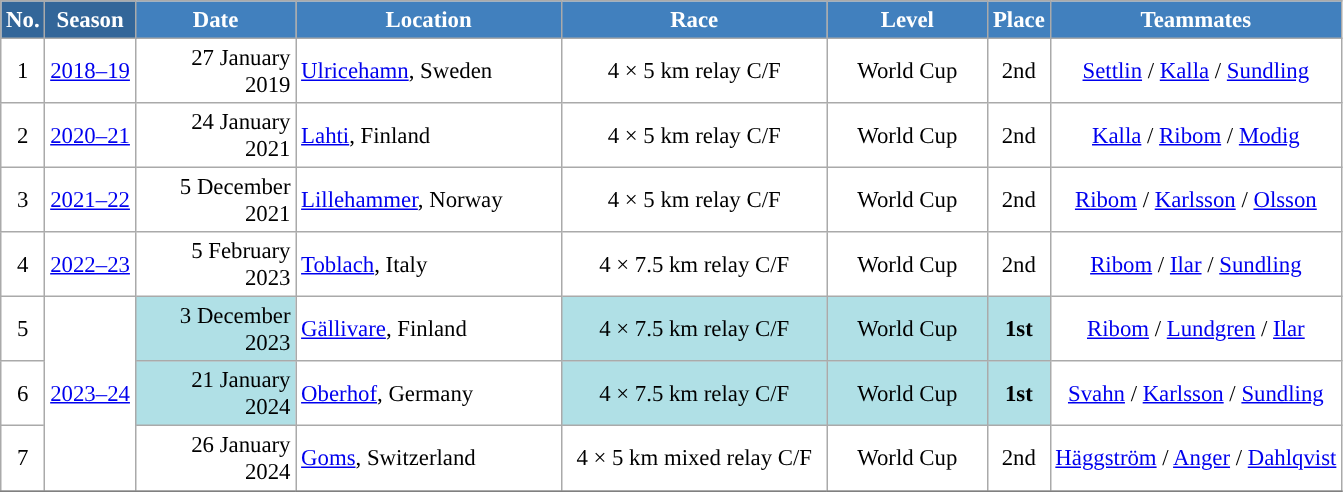<table class="wikitable sortable" style="font-size:95%; text-align:center; border:grey solid 1px; border-collapse:collapse; background:#ffffff;">
<tr style="background:#efefef;">
<th style="background-color:#369; color:white;">No.</th>
<th style="background-color:#369; color:white;">Season</th>
<th style="background-color:#4180be; color:white; width:100px;">Date</th>
<th style="background-color:#4180be; color:white; width:170px;">Location</th>
<th style="background-color:#4180be; color:white; width:170px;">Race</th>
<th style="background-color:#4180be; color:white; width:100px;">Level</th>
<th style="background-color:#4180be; color:white;">Place</th>
<th style="background-color:#4180be; color:white;">Teammates</th>
</tr>
<tr>
<td align=center>1</td>
<td rowspan=1 align=center><a href='#'>2018–19</a></td>
<td align=right>27 January 2019</td>
<td align=left> <a href='#'>Ulricehamn</a>, Sweden</td>
<td>4 × 5 km relay C/F</td>
<td>World Cup</td>
<td>2nd</td>
<td><a href='#'>Settlin</a> / <a href='#'>Kalla</a> / <a href='#'>Sundling</a></td>
</tr>
<tr>
<td align=center>2</td>
<td rowspan=1 align=center><a href='#'>2020–21</a></td>
<td align=right>24 January 2021</td>
<td align=left> <a href='#'>Lahti</a>, Finland</td>
<td>4 × 5 km relay C/F</td>
<td>World Cup</td>
<td>2nd</td>
<td><a href='#'>Kalla</a> / <a href='#'>Ribom</a> / <a href='#'>Modig</a></td>
</tr>
<tr>
<td align=center>3</td>
<td rowspan=1 align=center><a href='#'>2021–22</a></td>
<td align=right>5 December 2021</td>
<td align=left> <a href='#'>Lillehammer</a>, Norway</td>
<td>4 × 5 km relay C/F</td>
<td>World Cup</td>
<td>2nd</td>
<td><a href='#'>Ribom</a> / <a href='#'>Karlsson</a> / <a href='#'>Olsson</a></td>
</tr>
<tr>
<td align=center>4</td>
<td rowspan=1 align=center><a href='#'>2022–23</a></td>
<td align=right>5 February 2023</td>
<td align=left> <a href='#'>Toblach</a>, Italy</td>
<td>4 × 7.5 km relay C/F</td>
<td>World Cup</td>
<td>2nd</td>
<td><a href='#'>Ribom</a> / <a href='#'>Ilar</a> / <a href='#'>Sundling</a></td>
</tr>
<tr>
<td align=center>5</td>
<td rowspan=3 align=center><a href='#'>2023–24</a></td>
<td bgcolor="#BOEOE6" align=right>3 December 2023</td>
<td align=left> <a href='#'>Gällivare</a>, Finland</td>
<td bgcolor="#BOEOE6">4 × 7.5 km relay C/F</td>
<td bgcolor="#BOEOE6">World Cup</td>
<td bgcolor="#BOEOE6"><strong>1st</strong></td>
<td><a href='#'>Ribom</a> / <a href='#'>Lundgren</a> / <a href='#'>Ilar</a></td>
</tr>
<tr>
<td align=center>6</td>
<td bgcolor="#BOEOE6" align=right>21 January 2024</td>
<td align=left> <a href='#'>Oberhof</a>, Germany</td>
<td bgcolor="#BOEOE6">4 × 7.5 km relay C/F</td>
<td bgcolor="#BOEOE6">World Cup</td>
<td bgcolor="#BOEOE6"><strong>1st</strong></td>
<td><a href='#'>Svahn</a> / <a href='#'>Karlsson</a> / <a href='#'>Sundling</a></td>
</tr>
<tr>
<td align=center>7</td>
<td align=right>26 January 2024</td>
<td align=left> <a href='#'>Goms</a>, Switzerland</td>
<td>4 × 5 km mixed relay C/F</td>
<td>World Cup</td>
<td>2nd</td>
<td><a href='#'>Häggström</a> / <a href='#'>Anger</a> / <a href='#'>Dahlqvist</a></td>
</tr>
<tr>
</tr>
</table>
